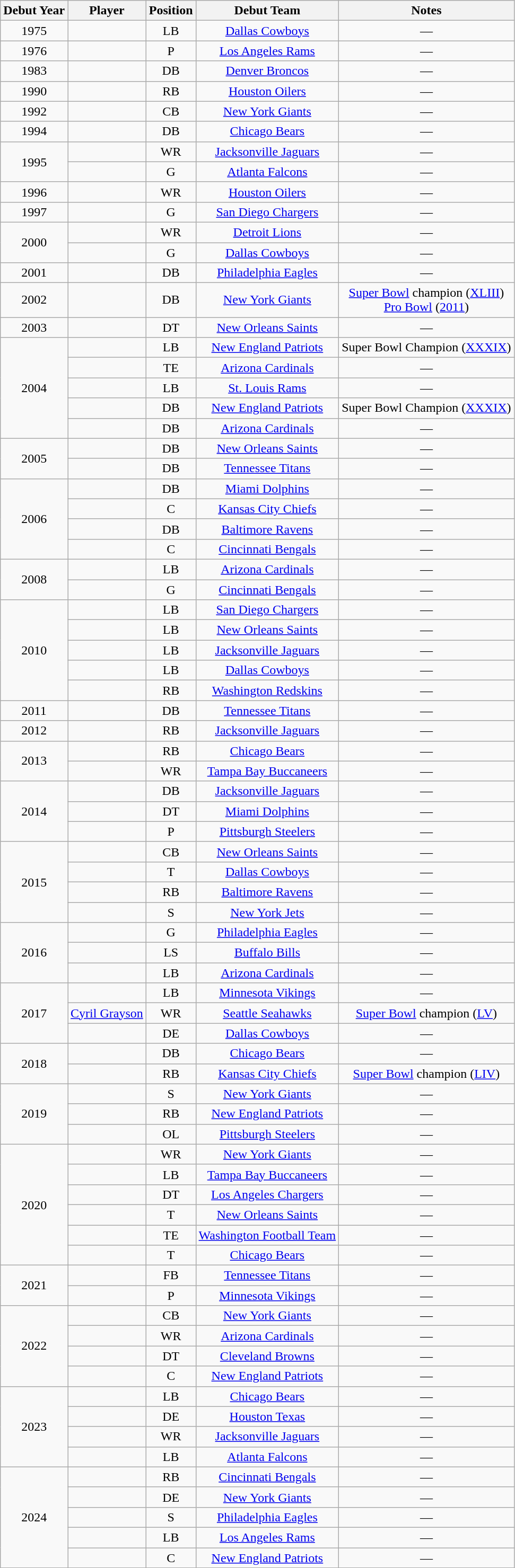<table class="wikitable sortable" style="text-align: center;">
<tr>
<th>Debut Year</th>
<th>Player</th>
<th>Position</th>
<th>Debut Team</th>
<th>Notes</th>
</tr>
<tr>
<td align="center">1975</td>
<td align="center"></td>
<td align="center">LB</td>
<td align="center"><a href='#'>Dallas Cowboys</a></td>
<td align="center">—</td>
</tr>
<tr>
<td align="center">1976</td>
<td align="center"></td>
<td align="center">P</td>
<td align="center"><a href='#'>Los Angeles Rams</a></td>
<td align="center">—</td>
</tr>
<tr>
<td align="center">1983</td>
<td align="center"></td>
<td align="center">DB</td>
<td align="center"><a href='#'>Denver Broncos</a></td>
<td align="center">—</td>
</tr>
<tr>
<td align="center">1990</td>
<td align="center"></td>
<td align="center">RB</td>
<td align="center"><a href='#'>Houston Oilers</a></td>
<td align="center">—</td>
</tr>
<tr>
<td align="center">1992</td>
<td align="center"></td>
<td align="center">CB</td>
<td align="center"><a href='#'>New York Giants</a></td>
<td align="center">—</td>
</tr>
<tr>
<td align="center">1994</td>
<td align="center"></td>
<td align="center">DB</td>
<td align="center"><a href='#'>Chicago Bears</a></td>
<td align="center">—</td>
</tr>
<tr>
<td rowspan="2">1995</td>
<td align="center"></td>
<td align="center">WR</td>
<td align="center"><a href='#'>Jacksonville Jaguars</a></td>
<td align="center">—</td>
</tr>
<tr>
<td align="center"></td>
<td align="center">G</td>
<td align="center"><a href='#'>Atlanta Falcons</a></td>
<td align="center">—</td>
</tr>
<tr>
<td align="center">1996</td>
<td align="center"></td>
<td align="center">WR</td>
<td align="center"><a href='#'>Houston Oilers</a></td>
<td align="center">—</td>
</tr>
<tr>
<td align="center">1997</td>
<td align="center"></td>
<td align="center">G</td>
<td align="center"><a href='#'>San Diego Chargers</a></td>
<td align="center">—</td>
</tr>
<tr>
<td rowspan="2">2000</td>
<td align="center"></td>
<td align="center">WR</td>
<td align="center"><a href='#'>Detroit Lions</a></td>
<td align="center">—</td>
</tr>
<tr>
<td align="center"></td>
<td align="center">G</td>
<td align="center"><a href='#'>Dallas Cowboys</a></td>
<td align="center">—</td>
</tr>
<tr>
<td align="center">2001</td>
<td align="center"></td>
<td align="center">DB</td>
<td align="center"><a href='#'>Philadelphia Eagles</a></td>
<td align="center">—</td>
</tr>
<tr>
<td align="center">2002</td>
<td align="center"></td>
<td align="center">DB</td>
<td align="center"><a href='#'>New York Giants</a></td>
<td align="center"><a href='#'>Super Bowl</a> champion (<a href='#'>XLIII</a>)<br><a href='#'>Pro Bowl</a> (<a href='#'>2011</a>)</td>
</tr>
<tr>
<td align="center">2003</td>
<td align="center"></td>
<td align="center">DT</td>
<td align="center"><a href='#'>New Orleans Saints</a></td>
<td align="center">—</td>
</tr>
<tr>
<td rowspan="5">2004</td>
<td align="center"></td>
<td align="center">LB</td>
<td align="center"><a href='#'>New England Patriots</a></td>
<td align="center">Super Bowl Champion (<a href='#'>XXXIX</a>)</td>
</tr>
<tr>
<td align="center"></td>
<td align="center">TE</td>
<td align="center"><a href='#'>Arizona Cardinals</a></td>
<td align="center">—</td>
</tr>
<tr>
<td align="center"></td>
<td align="center">LB</td>
<td align="center"><a href='#'>St. Louis Rams</a></td>
<td align="center">—</td>
</tr>
<tr>
<td align="center"></td>
<td align="center">DB</td>
<td align="center"><a href='#'>New England Patriots</a></td>
<td align="center">Super Bowl Champion (<a href='#'>XXXIX</a>)</td>
</tr>
<tr>
<td align="center"></td>
<td align="center">DB</td>
<td align="center"><a href='#'>Arizona Cardinals</a></td>
<td align="center">—</td>
</tr>
<tr>
<td rowspan="2">2005</td>
<td align="center"></td>
<td align="center">DB</td>
<td align="center"><a href='#'>New Orleans Saints</a></td>
<td align="center">—</td>
</tr>
<tr>
<td align="center"></td>
<td align="center">DB</td>
<td align="center"><a href='#'>Tennessee Titans</a></td>
<td align="center">—</td>
</tr>
<tr>
<td rowspan="4">2006</td>
<td align="center"></td>
<td align="center">DB</td>
<td align="center"><a href='#'>Miami Dolphins</a></td>
<td align="center">—</td>
</tr>
<tr>
<td align="center"></td>
<td align="center">C</td>
<td align="center"><a href='#'>Kansas City Chiefs</a></td>
<td align="center">—</td>
</tr>
<tr>
<td align="center"></td>
<td align="center">DB</td>
<td align="center"><a href='#'>Baltimore Ravens</a></td>
<td align="center">—</td>
</tr>
<tr>
<td align="center"></td>
<td align="center">C</td>
<td align="center"><a href='#'>Cincinnati Bengals</a></td>
<td align="center">—</td>
</tr>
<tr>
<td rowspan="2">2008</td>
<td align="center"></td>
<td align="center">LB</td>
<td align="center"><a href='#'>Arizona Cardinals</a></td>
<td align="center">—</td>
</tr>
<tr>
<td align="center"></td>
<td align="center">G</td>
<td align="center"><a href='#'>Cincinnati Bengals</a></td>
<td align="center">—</td>
</tr>
<tr>
<td rowspan="5">2010</td>
<td align="center"></td>
<td align="center">LB</td>
<td align="center"><a href='#'>San Diego Chargers</a></td>
<td align="center">—</td>
</tr>
<tr>
<td align="center"></td>
<td align="center">LB</td>
<td align="center"><a href='#'>New Orleans Saints</a></td>
<td align="center">—</td>
</tr>
<tr>
<td align="center"></td>
<td align="center">LB</td>
<td align="center"><a href='#'>Jacksonville Jaguars</a></td>
<td align="center">—</td>
</tr>
<tr>
<td align="center"></td>
<td align="center">LB</td>
<td align="center"><a href='#'>Dallas Cowboys</a></td>
<td align="center">—</td>
</tr>
<tr>
<td align="center"></td>
<td align="center">RB</td>
<td align="center"><a href='#'>Washington Redskins</a></td>
<td align="center">—</td>
</tr>
<tr>
<td align="center">2011</td>
<td align="center"></td>
<td align="center">DB</td>
<td align="center"><a href='#'>Tennessee Titans</a></td>
<td align="center">—</td>
</tr>
<tr>
<td align="center">2012</td>
<td align="center"></td>
<td align="center">RB</td>
<td align="center"><a href='#'>Jacksonville Jaguars</a></td>
<td align="center">—</td>
</tr>
<tr>
<td rowspan="2">2013</td>
<td align="center"></td>
<td align="center">RB</td>
<td align="center"><a href='#'>Chicago Bears</a></td>
<td align="center">—</td>
</tr>
<tr>
<td align="center"></td>
<td align="center">WR</td>
<td align="center"><a href='#'>Tampa Bay Buccaneers</a></td>
<td align="center">—</td>
</tr>
<tr>
<td rowspan="3">2014</td>
<td align="center"></td>
<td align="center">DB</td>
<td align="center"><a href='#'>Jacksonville Jaguars</a></td>
<td align="center">—</td>
</tr>
<tr>
<td align="center"></td>
<td align="center">DT</td>
<td align="center"><a href='#'>Miami Dolphins</a></td>
<td align="center">—</td>
</tr>
<tr>
<td align="center"></td>
<td align="center">P</td>
<td align="center"><a href='#'>Pittsburgh Steelers</a></td>
<td align="center">—</td>
</tr>
<tr>
<td rowspan="4">2015</td>
<td align="center"></td>
<td align="center">CB</td>
<td align="center"><a href='#'>New Orleans Saints</a></td>
<td align="center">—</td>
</tr>
<tr>
<td align="center"></td>
<td align="center">T</td>
<td align="center"><a href='#'>Dallas Cowboys</a></td>
<td align="center">—</td>
</tr>
<tr>
<td align="center"></td>
<td align="center">RB</td>
<td align="center"><a href='#'>Baltimore Ravens</a></td>
<td align="center">—</td>
</tr>
<tr>
<td align="center"></td>
<td align="center">S</td>
<td align="center"><a href='#'>New York Jets</a></td>
<td align="center">—</td>
</tr>
<tr>
<td rowspan="3">2016</td>
<td align="center"></td>
<td align="center">G</td>
<td align="center"><a href='#'>Philadelphia Eagles</a></td>
<td align="center">—</td>
</tr>
<tr>
<td align="center"></td>
<td align="center">LS</td>
<td align="center"><a href='#'>Buffalo Bills</a></td>
<td align="center">—</td>
</tr>
<tr>
<td align="center"></td>
<td align="center">LB</td>
<td align="center"><a href='#'>Arizona Cardinals</a></td>
<td align="center">—</td>
</tr>
<tr>
<td rowspan="3">2017</td>
<td align="center"></td>
<td align="center">LB</td>
<td align="center"><a href='#'>Minnesota Vikings</a></td>
<td align="center">—</td>
</tr>
<tr>
<td align="center"><a href='#'>Cyril Grayson</a></td>
<td align="center">WR</td>
<td align="center"><a href='#'>Seattle Seahawks</a></td>
<td align="center"><a href='#'>Super Bowl</a> champion (<a href='#'>LV</a>)</td>
</tr>
<tr>
<td align="center"></td>
<td align="center">DE</td>
<td align="center"><a href='#'>Dallas Cowboys</a></td>
<td align="center">—</td>
</tr>
<tr>
<td rowspan="2">2018</td>
<td align="center"></td>
<td align="center">DB</td>
<td align="center"><a href='#'>Chicago Bears</a></td>
<td align="center">—</td>
</tr>
<tr>
<td align="center"></td>
<td align="center">RB</td>
<td align="center"><a href='#'>Kansas City Chiefs</a></td>
<td align="center"><a href='#'>Super Bowl</a> champion (<a href='#'>LIV</a>)</td>
</tr>
<tr>
<td rowspan="3">2019</td>
<td align="center"></td>
<td align="center">S</td>
<td align="center"><a href='#'>New York Giants</a></td>
<td align="center">—</td>
</tr>
<tr>
<td align="center"></td>
<td align="center">RB</td>
<td align="center"><a href='#'>New England Patriots</a></td>
<td align="center">—</td>
</tr>
<tr>
<td align="center"></td>
<td align="center">OL</td>
<td align="center"><a href='#'>Pittsburgh Steelers</a></td>
<td align="center">—</td>
</tr>
<tr>
<td rowspan="6">2020</td>
<td align="center"></td>
<td align="center">WR</td>
<td align="center"><a href='#'>New York Giants</a></td>
<td align="center">—</td>
</tr>
<tr>
<td align="center"></td>
<td align="center">LB</td>
<td align="center"><a href='#'>Tampa Bay Buccaneers</a></td>
<td align="center">—</td>
</tr>
<tr>
<td align="center"></td>
<td align="center">DT</td>
<td align="center"><a href='#'>Los Angeles Chargers</a></td>
<td align="center">—</td>
</tr>
<tr>
<td align="center"></td>
<td align="center">T</td>
<td align="center"><a href='#'>New Orleans Saints</a></td>
<td align="center">—</td>
</tr>
<tr>
<td align="center"></td>
<td align="center">TE</td>
<td align="center"><a href='#'>Washington Football Team</a></td>
<td align="center">—</td>
</tr>
<tr>
<td align="center"></td>
<td align="center">T</td>
<td align="center"><a href='#'>Chicago Bears</a></td>
<td align="center">—</td>
</tr>
<tr>
<td rowspan="2">2021</td>
<td align="center"></td>
<td align="center">FB</td>
<td align="center"><a href='#'>Tennessee Titans</a></td>
<td align="center">—</td>
</tr>
<tr>
<td align="center"></td>
<td align="center">P</td>
<td align="center"><a href='#'>Minnesota Vikings</a></td>
<td align="center">—</td>
</tr>
<tr>
<td rowspan="4">2022</td>
<td align="center"></td>
<td align="center">CB</td>
<td align="center"><a href='#'>New York Giants</a></td>
<td align="center">—</td>
</tr>
<tr>
<td align="center"></td>
<td align="center">WR</td>
<td align="center"><a href='#'>Arizona Cardinals</a></td>
<td align="center">—</td>
</tr>
<tr>
<td align="center"></td>
<td align="center">DT</td>
<td align="center"><a href='#'>Cleveland Browns</a></td>
<td align="center">—</td>
</tr>
<tr>
<td align="center"></td>
<td align="center">C</td>
<td align="center"><a href='#'>New England Patriots</a></td>
<td align="center">—</td>
</tr>
<tr>
<td rowspan="4">2023</td>
<td align="center"></td>
<td align="center">LB</td>
<td align="center"><a href='#'>Chicago Bears</a></td>
<td align="center">—</td>
</tr>
<tr>
<td align="center"></td>
<td align="center">DE</td>
<td align="center"><a href='#'>Houston Texas</a></td>
<td align="center">—</td>
</tr>
<tr>
<td align="center"></td>
<td align="center">WR</td>
<td align="center"><a href='#'>Jacksonville Jaguars</a></td>
<td align="center">—</td>
</tr>
<tr>
<td align="center"></td>
<td align="center">LB</td>
<td align="center"><a href='#'>Atlanta Falcons</a></td>
<td align="center">—</td>
</tr>
<tr>
<td rowspan="5">2024</td>
<td align="center"></td>
<td align="center">RB</td>
<td align="center"><a href='#'>Cincinnati Bengals</a></td>
<td align="center">—</td>
</tr>
<tr>
<td align="center"></td>
<td align="center">DE</td>
<td align="center"><a href='#'>New York Giants</a></td>
<td align="center">—</td>
</tr>
<tr>
<td align="center"></td>
<td align="center">S</td>
<td align="center"><a href='#'>Philadelphia Eagles</a></td>
<td align="center">—</td>
</tr>
<tr>
<td align="center"></td>
<td align="center">LB</td>
<td align="center"><a href='#'>Los Angeles Rams</a></td>
<td align="center">—</td>
</tr>
<tr>
<td align="center"></td>
<td align="center">C</td>
<td align="center"><a href='#'>New England Patriots</a></td>
<td align="center">—</td>
</tr>
</table>
